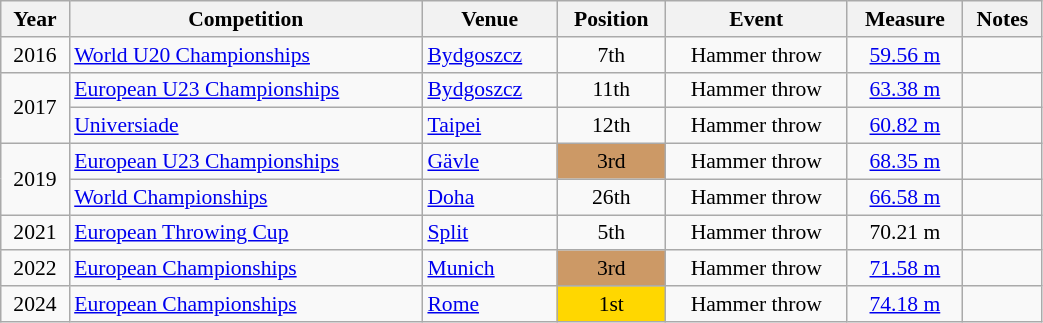<table class="wikitable" width=55% style="font-size:90%; text-align:center;">
<tr>
<th>Year</th>
<th>Competition</th>
<th>Venue</th>
<th>Position</th>
<th>Event</th>
<th>Measure</th>
<th>Notes</th>
</tr>
<tr>
<td>2016</td>
<td align=left><a href='#'>World U20 Championships</a></td>
<td align=left> <a href='#'>Bydgoszcz</a></td>
<td>7th</td>
<td>Hammer throw</td>
<td><a href='#'>59.56 m</a></td>
<td></td>
</tr>
<tr>
<td rowspan=2>2017</td>
<td align=left><a href='#'>European U23 Championships</a></td>
<td align=left> <a href='#'>Bydgoszcz</a></td>
<td>11th</td>
<td>Hammer throw</td>
<td><a href='#'>63.38 m</a></td>
<td></td>
</tr>
<tr>
<td align=left><a href='#'>Universiade</a></td>
<td align=left> <a href='#'>Taipei</a></td>
<td>12th</td>
<td>Hammer throw</td>
<td><a href='#'>60.82 m</a></td>
<td></td>
</tr>
<tr>
<td rowspan=2>2019</td>
<td align=left><a href='#'>European U23 Championships</a></td>
<td align=left> <a href='#'>Gävle</a></td>
<td bgcolor=cc9966>3rd</td>
<td>Hammer throw</td>
<td><a href='#'>68.35 m</a></td>
<td></td>
</tr>
<tr>
<td align=left><a href='#'>World Championships</a></td>
<td align=left> <a href='#'>Doha</a></td>
<td>26th</td>
<td>Hammer throw</td>
<td><a href='#'>66.58 m</a></td>
<td></td>
</tr>
<tr>
<td>2021</td>
<td align=left><a href='#'>European Throwing Cup</a></td>
<td align=left> <a href='#'>Split</a></td>
<td>5th</td>
<td>Hammer throw</td>
<td>70.21 m</td>
<td></td>
</tr>
<tr>
<td>2022</td>
<td align=left><a href='#'>European Championships</a></td>
<td align=left> <a href='#'>Munich</a></td>
<td bgcolor=cc9966>3rd</td>
<td>Hammer throw</td>
<td><a href='#'>71.58 m</a></td>
<td></td>
</tr>
<tr>
<td>2024</td>
<td align=left><a href='#'>European Championships</a></td>
<td align=left> <a href='#'>Rome</a></td>
<td bgcolor=gold>1st</td>
<td>Hammer throw</td>
<td><a href='#'>74.18 m</a></td>
<td></td>
</tr>
</table>
